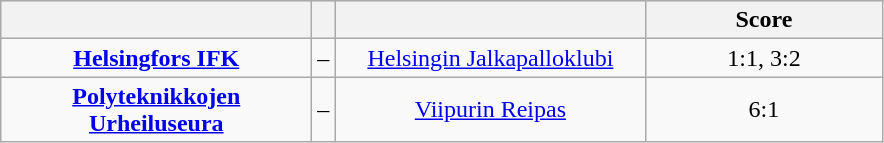<table class="wikitable">
<tr style="background-color: #dddddd;">
<th style="width:200px"></th>
<th></th>
<th style="width:200px"></th>
<th style="width:150px">Score</th>
</tr>
<tr>
<td align="middle"><strong><a href='#'>Helsingfors IFK</a></strong></td>
<td>–</td>
<td align="middle"><a href='#'>Helsingin Jalkapalloklubi</a></td>
<td align="middle">1:1, 3:2</td>
</tr>
<tr>
<td align="middle"><strong><a href='#'>Polyteknikkojen Urheiluseura</a></strong></td>
<td>–</td>
<td align="middle"><a href='#'>Viipurin Reipas</a></td>
<td align="middle">6:1</td>
</tr>
</table>
